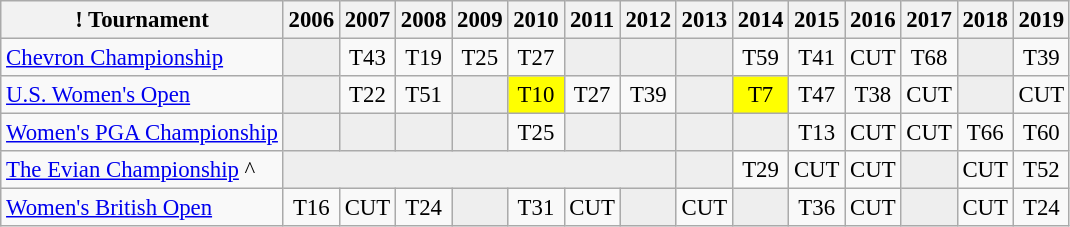<table class="wikitable" style="font-size:95%;text-align:center;">
<tr>
<th>! Tournament</th>
<th>2006</th>
<th>2007</th>
<th>2008</th>
<th>2009</th>
<th>2010</th>
<th>2011</th>
<th>2012</th>
<th>2013</th>
<th>2014</th>
<th>2015</th>
<th>2016</th>
<th>2017</th>
<th>2018</th>
<th>2019</th>
</tr>
<tr>
<td align=left><a href='#'>Chevron Championship</a></td>
<td style="background:#eeeeee;"></td>
<td>T43</td>
<td>T19</td>
<td>T25</td>
<td>T27</td>
<td style="background:#eeeeee;"></td>
<td style="background:#eeeeee;"></td>
<td style="background:#eeeeee;"></td>
<td>T59</td>
<td>T41</td>
<td>CUT</td>
<td>T68</td>
<td style="background:#eeeeee;"></td>
<td>T39</td>
</tr>
<tr>
<td align=left><a href='#'>U.S. Women's Open</a></td>
<td style="background:#eeeeee;"></td>
<td>T22</td>
<td>T51</td>
<td style="background:#eeeeee;"></td>
<td style="background:yellow;">T10</td>
<td>T27</td>
<td>T39</td>
<td style="background:#eeeeee;"></td>
<td style="background:yellow;">T7</td>
<td>T47</td>
<td>T38</td>
<td>CUT</td>
<td style="background:#eeeeee;"></td>
<td>CUT</td>
</tr>
<tr>
<td align=left><a href='#'>Women's PGA Championship</a></td>
<td style="background:#eeeeee;"></td>
<td style="background:#eeeeee;"></td>
<td style="background:#eeeeee;"></td>
<td style="background:#eeeeee;"></td>
<td>T25</td>
<td style="background:#eeeeee;"></td>
<td style="background:#eeeeee;"></td>
<td style="background:#eeeeee;"></td>
<td style="background:#eeeeee;"></td>
<td>T13</td>
<td>CUT</td>
<td>CUT</td>
<td>T66</td>
<td>T60</td>
</tr>
<tr>
<td align=left><a href='#'>The Evian Championship</a> ^</td>
<td style="background:#eeeeee;" colspan=7></td>
<td style="background:#eeeeee;"></td>
<td>T29</td>
<td>CUT</td>
<td>CUT</td>
<td style="background:#eeeeee;"></td>
<td>CUT</td>
<td>T52</td>
</tr>
<tr>
<td align=left><a href='#'>Women's British Open</a></td>
<td>T16</td>
<td>CUT</td>
<td>T24</td>
<td style="background:#eeeeee;"></td>
<td>T31</td>
<td>CUT</td>
<td style="background:#eeeeee;"></td>
<td>CUT</td>
<td style="background:#eeeeee;"></td>
<td>T36</td>
<td>CUT</td>
<td style="background:#eeeeee;"></td>
<td>CUT</td>
<td>T24</td>
</tr>
</table>
